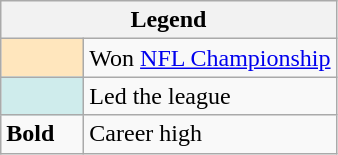<table class="wikitable">
<tr>
<th colspan="2">Legend</th>
</tr>
<tr>
<td style="background:#ffe6bd; width:3em;"></td>
<td>Won <a href='#'>NFL Championship</a></td>
</tr>
<tr>
<td style="background:#cfecec; width:3em;"></td>
<td>Led the league</td>
</tr>
<tr>
<td><strong>Bold</strong></td>
<td>Career high</td>
</tr>
</table>
